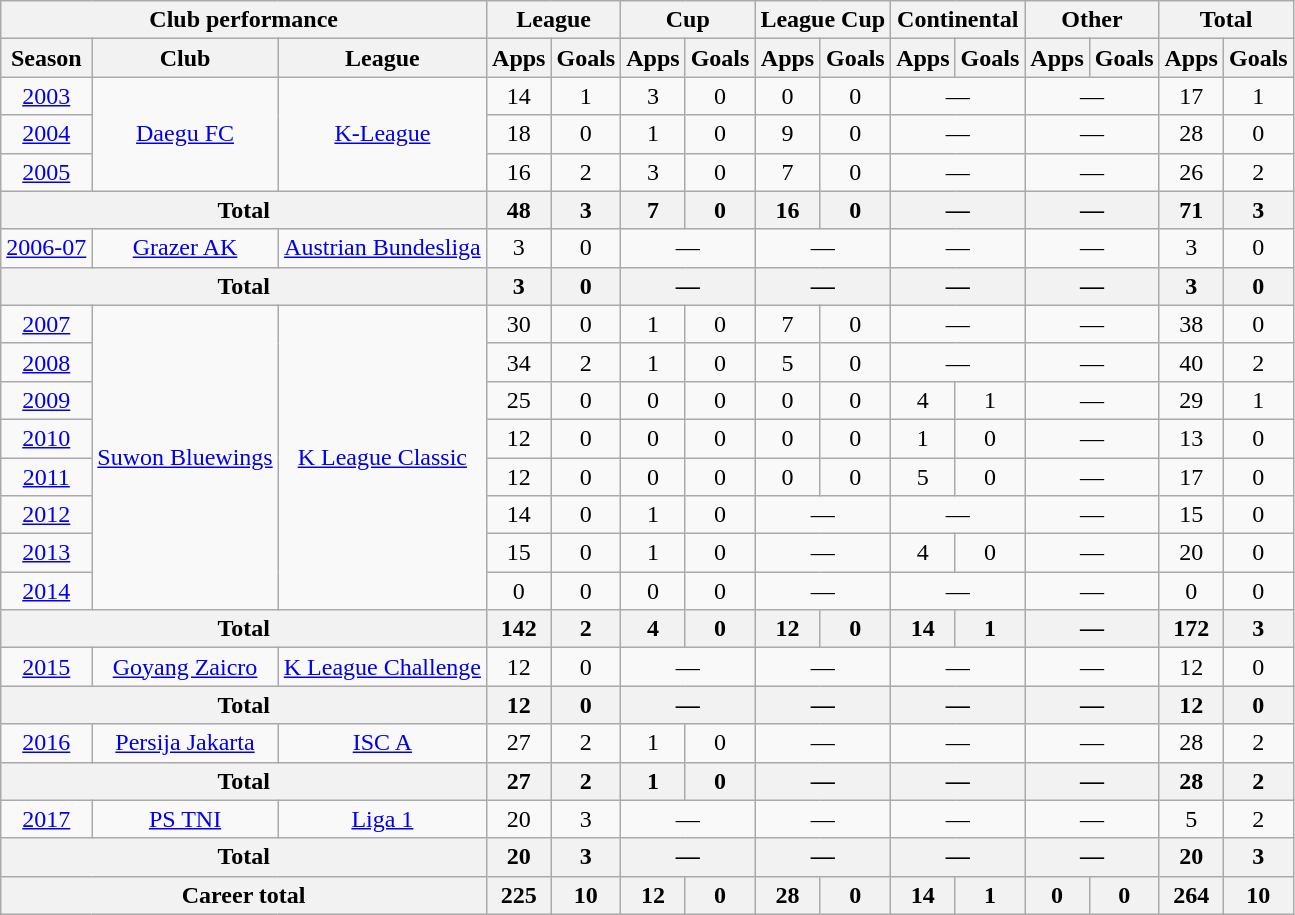<table class="wikitable" style="text-align:center">
<tr>
<th colspan=3>Club performance</th>
<th colspan=2>League</th>
<th colspan=2>Cup</th>
<th colspan=2>League Cup</th>
<th colspan=2>Continental</th>
<th colspan=2>Other</th>
<th colspan=2>Total</th>
</tr>
<tr>
<th>Season</th>
<th>Club</th>
<th>League</th>
<th>Apps</th>
<th>Goals</th>
<th>Apps</th>
<th>Goals</th>
<th>Apps</th>
<th>Goals</th>
<th>Apps</th>
<th>Goals</th>
<th>Apps</th>
<th>Goals</th>
<th>Apps</th>
<th>Goals</th>
</tr>
<tr>
<td><a href='#'>2003</a></td>
<td rowspan="3"><a href='#'>Daegu FC</a></td>
<td rowspan="3"><a href='#'>K-League</a></td>
<td>14</td>
<td>1</td>
<td>3</td>
<td>0</td>
<td>0</td>
<td>0</td>
<td colspan="2">—</td>
<td colspan="2">—</td>
<td>17</td>
<td>1</td>
</tr>
<tr>
<td><a href='#'>2004</a></td>
<td>18</td>
<td>0</td>
<td>1</td>
<td>0</td>
<td>9</td>
<td>0</td>
<td colspan="2">—</td>
<td colspan="2">—</td>
<td>28</td>
<td>0</td>
</tr>
<tr>
<td><a href='#'>2005</a></td>
<td>16</td>
<td>2</td>
<td>3</td>
<td>0</td>
<td>7</td>
<td>0</td>
<td colspan="2">—</td>
<td colspan="2">—</td>
<td>26</td>
<td>2</td>
</tr>
<tr>
<th colspan=3>Total</th>
<th>48</th>
<th>3</th>
<th>7</th>
<th>0</th>
<th>16</th>
<th>0</th>
<th colspan="2">—</th>
<th colspan="2">—</th>
<th>71</th>
<th>3</th>
</tr>
<tr>
<td><a href='#'>2006-07</a></td>
<td><a href='#'>Grazer AK</a></td>
<td><a href='#'>Austrian Bundesliga</a></td>
<td>3</td>
<td>0</td>
<td colspan="2">—</td>
<td colspan="2">—</td>
<td colspan="2">—</td>
<td colspan="2">—</td>
<td>3</td>
<td>0</td>
</tr>
<tr>
<th colspan=3>Total</th>
<th>3</th>
<th>0</th>
<th colspan="2">—</th>
<th colspan="2">—</th>
<th colspan="2">—</th>
<th colspan="2">—</th>
<th>3</th>
<th>0</th>
</tr>
<tr>
<td><a href='#'>2007</a></td>
<td rowspan="8"><a href='#'>Suwon Bluewings</a></td>
<td rowspan="8"><a href='#'>K League Classic</a></td>
<td>30</td>
<td>0</td>
<td>1</td>
<td>0</td>
<td>7</td>
<td>0</td>
<td colspan="2">—</td>
<td colspan="2">—</td>
<td>38</td>
<td>0</td>
</tr>
<tr>
<td><a href='#'>2008</a></td>
<td>34</td>
<td>2</td>
<td>1</td>
<td>0</td>
<td>5</td>
<td>0</td>
<td colspan="2">—</td>
<td colspan="2">—</td>
<td>40</td>
<td>2</td>
</tr>
<tr>
<td><a href='#'>2009</a></td>
<td>25</td>
<td>0</td>
<td>0</td>
<td>0</td>
<td>0</td>
<td>0</td>
<td>4</td>
<td>1</td>
<td colspan="2">—</td>
<td>29</td>
<td>1</td>
</tr>
<tr>
<td><a href='#'>2010</a></td>
<td>12</td>
<td>0</td>
<td>0</td>
<td>0</td>
<td>0</td>
<td>0</td>
<td>1</td>
<td>0</td>
<td colspan="2">—</td>
<td>13</td>
<td>0</td>
</tr>
<tr>
<td><a href='#'>2011</a></td>
<td>12</td>
<td>0</td>
<td>0</td>
<td>0</td>
<td>0</td>
<td>0</td>
<td>5</td>
<td>0</td>
<td colspan="2">—</td>
<td>17</td>
<td>0</td>
</tr>
<tr>
<td><a href='#'>2012</a></td>
<td>14</td>
<td>0</td>
<td>1</td>
<td>0</td>
<td colspan="2">—</td>
<td colspan="2">—</td>
<td colspan="2">—</td>
<td>15</td>
<td>0</td>
</tr>
<tr>
<td><a href='#'>2013</a></td>
<td>15</td>
<td>0</td>
<td>1</td>
<td>0</td>
<td colspan="2">—</td>
<td>4</td>
<td>0</td>
<td colspan="2">—</td>
<td>20</td>
<td>0</td>
</tr>
<tr>
<td><a href='#'>2014</a></td>
<td>0</td>
<td>0</td>
<td>0</td>
<td>0</td>
<td colspan="2">—</td>
<td colspan="2">—</td>
<td colspan="2">—</td>
<td>0</td>
<td>0</td>
</tr>
<tr>
<th colspan=3>Total</th>
<th>142</th>
<th>2</th>
<th>4</th>
<th>0</th>
<th>12</th>
<th>0</th>
<th>14</th>
<th>1</th>
<th colspan="2">—</th>
<th>172</th>
<th>3</th>
</tr>
<tr>
<td><a href='#'>2015</a></td>
<td><a href='#'>Goyang Zaicro</a></td>
<td><a href='#'>K League Challenge</a></td>
<td>12</td>
<td>0</td>
<td colspan="2">—</td>
<td colspan="2">—</td>
<td colspan="2">—</td>
<td colspan="2">—</td>
<td>12</td>
<td>0</td>
</tr>
<tr>
<th colspan=3>Total</th>
<th>12</th>
<th>0</th>
<th colspan="2">—</th>
<th colspan="2">—</th>
<th colspan="2">—</th>
<th colspan="2">—</th>
<th>12</th>
<th>0</th>
</tr>
<tr>
<td><a href='#'>2016</a></td>
<td><a href='#'>Persija Jakarta</a></td>
<td><a href='#'>ISC A</a></td>
<td>27</td>
<td>2</td>
<td>1</td>
<td>0</td>
<td colspan="2">—</td>
<td colspan="2">—</td>
<td colspan="2">—</td>
<td>28</td>
<td>2</td>
</tr>
<tr>
<th colspan=3>Total</th>
<th>27</th>
<th>2</th>
<th>1</th>
<th>0</th>
<th colspan="2">—</th>
<th colspan="2">—</th>
<th colspan="2">—</th>
<th>28</th>
<th>2</th>
</tr>
<tr>
<td><a href='#'>2017</a></td>
<td><a href='#'>PS TNI</a></td>
<td><a href='#'>Liga 1</a></td>
<td>20</td>
<td>3</td>
<td colspan=2>—</td>
<td colspan="2">—</td>
<td colspan="2">—</td>
<td colspan=2>—</td>
<td>5</td>
<td>2</td>
</tr>
<tr>
<th colspan=3>Total</th>
<th>20</th>
<th>3</th>
<th colspan=2>—</th>
<th colspan="2">—</th>
<th colspan="2">—</th>
<th colspan=2>—</th>
<th>20</th>
<th>3</th>
</tr>
<tr>
<th colspan=3>Career total</th>
<th>225</th>
<th>10</th>
<th>12</th>
<th>0</th>
<th>28</th>
<th>0</th>
<th>14</th>
<th>1</th>
<th>0</th>
<th>0</th>
<th>264</th>
<th>10</th>
</tr>
</table>
